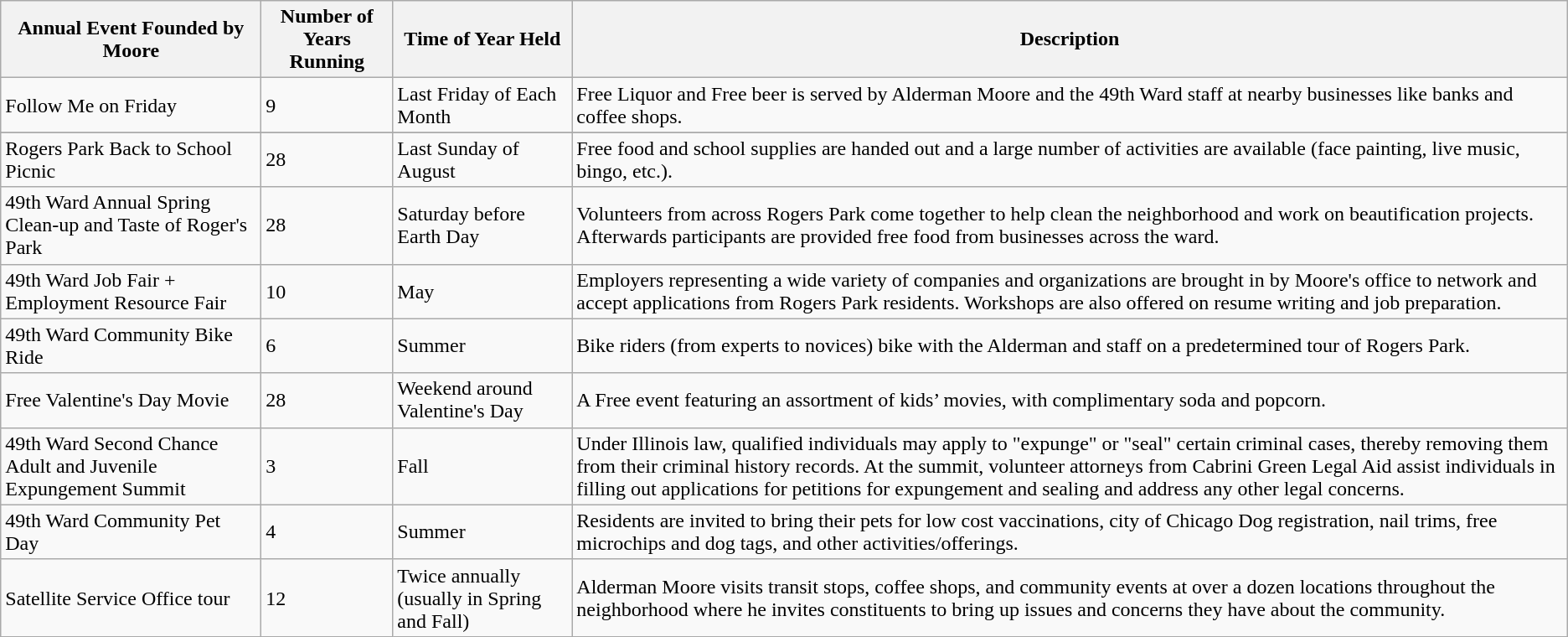<table class="wikitable">
<tr>
<th>Annual Event Founded by Moore</th>
<th>Number of Years Running</th>
<th>Time of Year Held</th>
<th>Description</th>
</tr>
<tr>
<td>Follow Me on Friday</td>
<td>9</td>
<td>Last Friday of Each Month</td>
<td>Free Liquor and Free beer is served by Alderman Moore and the 49th Ward staff at nearby businesses like banks and coffee shops.</td>
</tr>
<tr>
</tr>
<tr>
<td>Rogers Park Back to School Picnic</td>
<td>28</td>
<td>Last Sunday of August</td>
<td>Free food and school supplies are handed out and a large number of activities are available (face painting, live music, bingo, etc.).</td>
</tr>
<tr>
<td>49th Ward Annual Spring Clean-up and Taste of Roger's Park</td>
<td>28</td>
<td>Saturday before Earth Day</td>
<td>Volunteers from across Rogers Park come together to help clean the neighborhood and work on beautification projects. Afterwards participants are provided free food from businesses across the ward.</td>
</tr>
<tr>
<td>49th Ward Job Fair + Employment Resource Fair</td>
<td>10</td>
<td>May</td>
<td>Employers representing a wide variety of companies and organizations are brought in by Moore's office to network and accept applications from Rogers Park residents. Workshops are also offered on resume writing and job preparation.</td>
</tr>
<tr>
<td>49th Ward Community Bike Ride</td>
<td>6</td>
<td>Summer</td>
<td>Bike riders (from experts to novices) bike with the Alderman and staff on a predetermined tour of Rogers Park.</td>
</tr>
<tr>
<td>Free Valentine's Day Movie</td>
<td>28</td>
<td>Weekend around Valentine's Day</td>
<td>A Free event featuring an assortment of kids’ movies, with complimentary soda and popcorn.</td>
</tr>
<tr>
<td>49th Ward Second Chance Adult and Juvenile Expungement Summit</td>
<td>3</td>
<td>Fall</td>
<td>Under Illinois law, qualified individuals may apply to "expunge" or "seal" certain criminal cases, thereby removing them from their criminal history records. At the summit, volunteer attorneys from Cabrini Green Legal Aid assist individuals in filling out applications for petitions for expungement and sealing and address any other legal concerns.</td>
</tr>
<tr>
<td>49th Ward Community Pet Day</td>
<td>4</td>
<td>Summer</td>
<td>Residents are invited to bring their pets for low cost vaccinations, city of Chicago Dog registration, nail trims, free microchips and dog tags, and other activities/offerings.</td>
</tr>
<tr>
<td>Satellite Service Office tour</td>
<td>12</td>
<td>Twice annually (usually in Spring and Fall)</td>
<td>Alderman Moore visits transit stops, coffee shops, and community events at over a dozen locations throughout the neighborhood where he invites constituents to bring up issues and concerns they have about the community.</td>
</tr>
</table>
